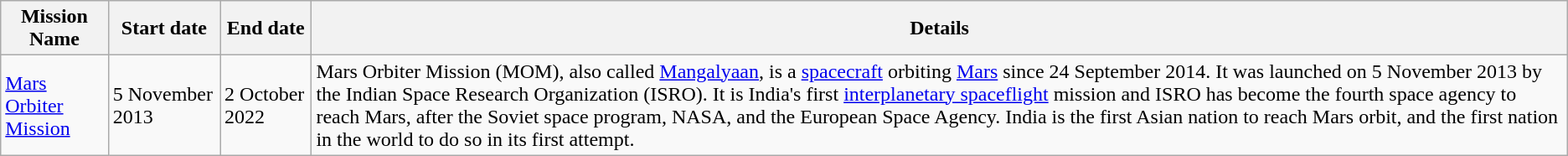<table class="wikitable">
<tr>
<th>Mission Name</th>
<th>Start date</th>
<th>End date</th>
<th>Details</th>
</tr>
<tr>
<td><a href='#'>Mars Orbiter Mission</a></td>
<td>5 November 2013</td>
<td>2 October 2022</td>
<td>Mars Orbiter Mission (MOM), also called <a href='#'>Mangalyaan</a>, is a <a href='#'>spacecraft</a> orbiting <a href='#'>Mars</a> since 24 September 2014. It was launched on 5 November 2013 by the Indian Space Research Organization (ISRO). It is India's first <a href='#'>interplanetary spaceflight</a> mission and ISRO has become the fourth space agency to reach Mars, after the Soviet space program, NASA, and the European Space Agency. India is the first Asian nation to reach Mars orbit, and the first nation in the world to do so in its first attempt.</td>
</tr>
</table>
